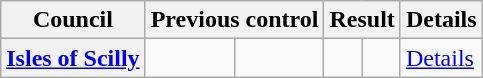<table class="wikitable sortable" border="1">
<tr>
<th scope="col">Council</th>
<th colspan=2>Previous control</th>
<th colspan=2>Result</th>
<th class="unsortable" scope="col">Details</th>
</tr>
<tr>
<th scope="row" style="text-align: left;"><a href='#'>Isles of Scilly</a></th>
<td></td>
<td></td>
<td></td>
<td></td>
<td><a href='#'>Details</a></td>
</tr>
</table>
